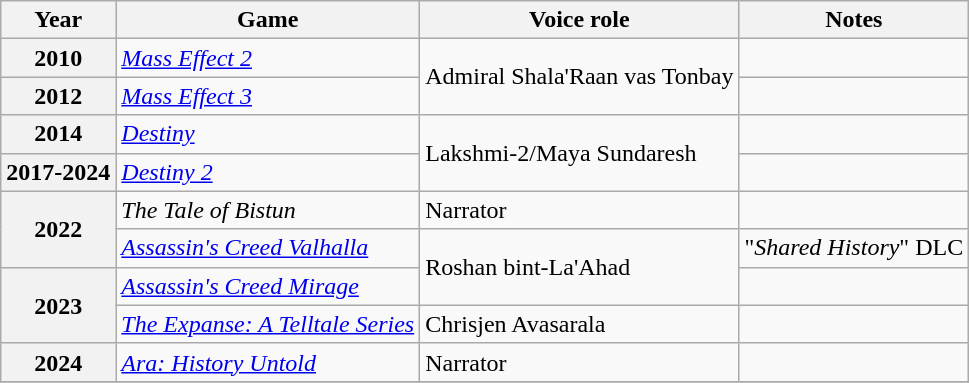<table class="wikitable plainrowheaders sortable"  style=font-size:100%>
<tr>
<th scope="col">Year</th>
<th scope="col">Game</th>
<th scope="col">Voice role</th>
<th scope="col">Notes</th>
</tr>
<tr>
<th scope=row>2010</th>
<td><em><a href='#'>Mass Effect 2</a></em></td>
<td rowspan=2>Admiral Shala'Raan vas Tonbay</td>
<td></td>
</tr>
<tr>
<th scope=row>2012</th>
<td><em><a href='#'>Mass Effect 3</a></em></td>
<td></td>
</tr>
<tr>
<th scope=row>2014</th>
<td><em><a href='#'>Destiny</a></em></td>
<td rowspan="2">Lakshmi-2/Maya Sundaresh</td>
<td></td>
</tr>
<tr>
<th scope=row>2017-2024</th>
<td><em><a href='#'>Destiny 2</a></em></td>
<td></td>
</tr>
<tr>
<th scope=row rowspan="2">2022</th>
<td><em>The Tale of Bistun</em></td>
<td>Narrator</td>
<td></td>
</tr>
<tr>
<td><em><a href='#'>Assassin's Creed Valhalla</a></em></td>
<td rowspan="2">Roshan bint-La'Ahad</td>
<td>"<em>Shared History</em>" DLC</td>
</tr>
<tr>
<th scope=row rowspan="2">2023</th>
<td><em><a href='#'>Assassin's Creed Mirage</a></em></td>
<td></td>
</tr>
<tr>
<td><em><a href='#'>The Expanse: A Telltale Series</a></em></td>
<td>Chrisjen Avasarala</td>
<td></td>
</tr>
<tr>
<th scope=row>2024</th>
<td><em><a href='#'>Ara: History Untold</a></em></td>
<td>Narrator</td>
<td></td>
</tr>
<tr>
</tr>
</table>
